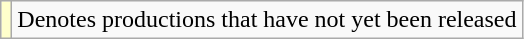<table class="wikitable">
<tr>
<td style="background:#FFFFCC;"></td>
<td>Denotes productions that have not yet been released</td>
</tr>
</table>
